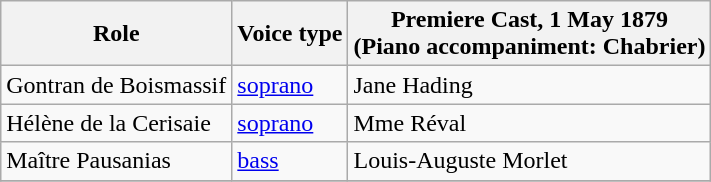<table class="wikitable">
<tr>
<th>Role</th>
<th>Voice type</th>
<th>Premiere Cast, 1 May 1879<br> (Piano accompaniment: Chabrier)</th>
</tr>
<tr>
<td>Gontran de Boismassif</td>
<td><a href='#'>soprano</a></td>
<td>Jane Hading</td>
</tr>
<tr>
<td>Hélène de la Cerisaie</td>
<td><a href='#'>soprano</a></td>
<td>Mme Réval</td>
</tr>
<tr>
<td>Maître Pausanias</td>
<td><a href='#'>bass</a></td>
<td>Louis-Auguste Morlet</td>
</tr>
<tr>
</tr>
</table>
